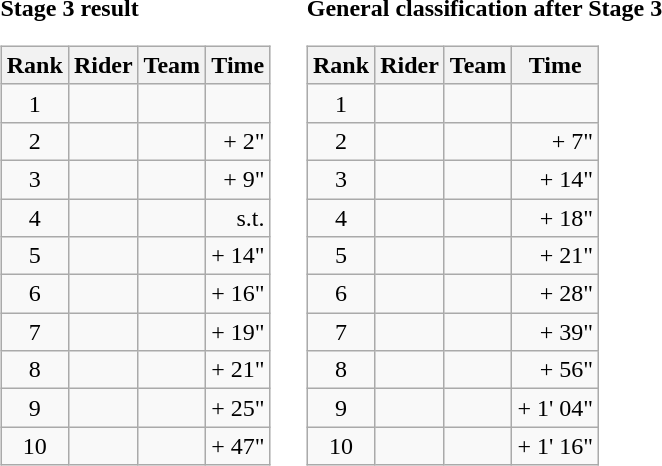<table>
<tr>
<td><strong>Stage 3 result</strong><br><table class="wikitable">
<tr>
<th scope="col">Rank</th>
<th scope="col">Rider</th>
<th scope="col">Team</th>
<th scope="col">Time</th>
</tr>
<tr>
<td style="text-align:center;">1</td>
<td></td>
<td></td>
<td style="text-align:right;"></td>
</tr>
<tr>
<td style="text-align:center;">2</td>
<td></td>
<td></td>
<td style="text-align:right;">+ 2"</td>
</tr>
<tr>
<td style="text-align:center;">3</td>
<td></td>
<td></td>
<td style="text-align:right;">+ 9"</td>
</tr>
<tr>
<td style="text-align:center;">4</td>
<td></td>
<td></td>
<td style="text-align:right;">s.t.</td>
</tr>
<tr>
<td style="text-align:center;">5</td>
<td></td>
<td></td>
<td style="text-align:right;">+ 14"</td>
</tr>
<tr>
<td style="text-align:center;">6</td>
<td></td>
<td></td>
<td style="text-align:right;">+ 16"</td>
</tr>
<tr>
<td style="text-align:center;">7</td>
<td></td>
<td></td>
<td style="text-align:right;">+ 19"</td>
</tr>
<tr>
<td style="text-align:center;">8</td>
<td></td>
<td></td>
<td style="text-align:right;">+ 21"</td>
</tr>
<tr>
<td style="text-align:center;">9</td>
<td></td>
<td></td>
<td style="text-align:right;">+ 25"</td>
</tr>
<tr>
<td style="text-align:center;">10</td>
<td></td>
<td></td>
<td style="text-align:right;">+ 47"</td>
</tr>
</table>
</td>
<td></td>
<td><strong>General classification after Stage 3</strong><br><table class="wikitable">
<tr>
<th scope="col">Rank</th>
<th scope="col">Rider</th>
<th scope="col">Team</th>
<th scope="col">Time</th>
</tr>
<tr>
<td style="text-align:center;">1</td>
<td>  </td>
<td></td>
<td style="text-align:right;"></td>
</tr>
<tr>
<td style="text-align:center;">2</td>
<td></td>
<td></td>
<td style="text-align:right;">+ 7"</td>
</tr>
<tr>
<td style="text-align:center;">3</td>
<td></td>
<td></td>
<td style="text-align:right;">+ 14"</td>
</tr>
<tr>
<td style="text-align:center;">4</td>
<td></td>
<td></td>
<td style="text-align:right;">+ 18"</td>
</tr>
<tr>
<td style="text-align:center;">5</td>
<td></td>
<td></td>
<td style="text-align:right;">+ 21"</td>
</tr>
<tr>
<td style="text-align:center;">6</td>
<td></td>
<td></td>
<td style="text-align:right;">+ 28"</td>
</tr>
<tr>
<td style="text-align:center;">7</td>
<td></td>
<td></td>
<td style="text-align:right;">+ 39"</td>
</tr>
<tr>
<td style="text-align:center;">8</td>
<td></td>
<td></td>
<td style="text-align:right;">+ 56"</td>
</tr>
<tr>
<td style="text-align:center;">9</td>
<td></td>
<td></td>
<td style="text-align:right;">+ 1' 04"</td>
</tr>
<tr>
<td style="text-align:center;">10</td>
<td></td>
<td></td>
<td style="text-align:right;">+ 1' 16"</td>
</tr>
</table>
</td>
</tr>
</table>
